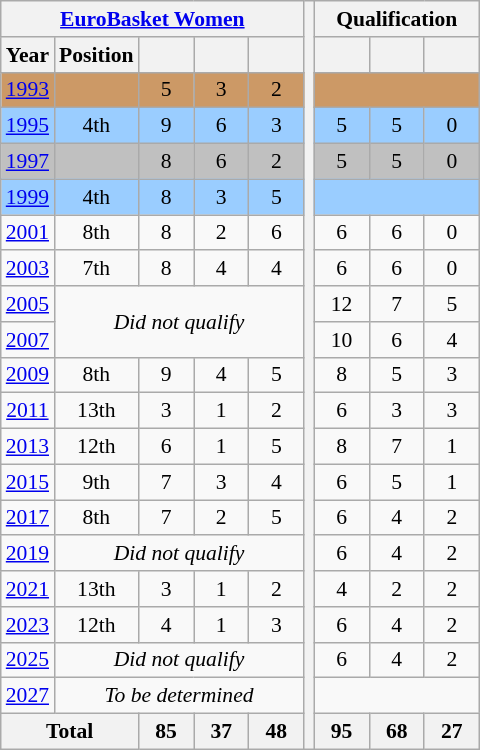<table class="wikitable" style="text-align: center;font-size:90%;">
<tr>
<th colspan=5><a href='#'>EuroBasket Women</a></th>
<th rowspan=21></th>
<th colspan=3>Qualification</th>
</tr>
<tr>
<th>Year</th>
<th>Position</th>
<th width=30></th>
<th width=30></th>
<th width=30></th>
<th width=30></th>
<th width=30></th>
<th width=30></th>
</tr>
<tr bgcolor=cc9966>
<td> <a href='#'>1993</a></td>
<td></td>
<td>5</td>
<td>3</td>
<td>2</td>
<td colspan=3></td>
</tr>
<tr style="background:#9acdff;">
<td> <a href='#'>1995</a></td>
<td>4th</td>
<td>9</td>
<td>6</td>
<td>3</td>
<td>5</td>
<td>5</td>
<td>0</td>
</tr>
<tr bgcolor=silver>
<td> <a href='#'>1997</a></td>
<td></td>
<td>8</td>
<td>6</td>
<td>2</td>
<td>5</td>
<td>5</td>
<td>0</td>
</tr>
<tr style="background:#9acdff;">
<td> <a href='#'>1999</a></td>
<td>4th</td>
<td>8</td>
<td>3</td>
<td>5</td>
<td colspan=3></td>
</tr>
<tr>
<td> <a href='#'>2001</a></td>
<td>8th</td>
<td>8</td>
<td>2</td>
<td>6</td>
<td>6</td>
<td>6</td>
<td>0</td>
</tr>
<tr>
<td> <a href='#'>2003</a></td>
<td>7th</td>
<td>8</td>
<td>4</td>
<td>4</td>
<td>6</td>
<td>6</td>
<td>0</td>
</tr>
<tr>
<td> <a href='#'>2005</a></td>
<td colspan="4" rowspan="2"><em>Did not qualify</em></td>
<td>12</td>
<td>7</td>
<td>5</td>
</tr>
<tr>
<td> <a href='#'>2007</a></td>
<td>10</td>
<td>6</td>
<td>4</td>
</tr>
<tr>
<td> <a href='#'>2009</a></td>
<td>8th</td>
<td>9</td>
<td>4</td>
<td>5</td>
<td>8</td>
<td>5</td>
<td>3</td>
</tr>
<tr>
<td> <a href='#'>2011</a></td>
<td>13th</td>
<td>3</td>
<td>1</td>
<td>2</td>
<td>6</td>
<td>3</td>
<td>3</td>
</tr>
<tr>
<td> <a href='#'>2013</a></td>
<td>12th</td>
<td>6</td>
<td>1</td>
<td>5</td>
<td>8</td>
<td>7</td>
<td>1</td>
</tr>
<tr>
<td> <a href='#'>2015</a></td>
<td>9th</td>
<td>7</td>
<td>3</td>
<td>4</td>
<td>6</td>
<td>5</td>
<td>1</td>
</tr>
<tr>
<td> <a href='#'>2017</a></td>
<td>8th</td>
<td>7</td>
<td>2</td>
<td>5</td>
<td>6</td>
<td>4</td>
<td>2</td>
</tr>
<tr>
<td> <a href='#'>2019</a></td>
<td colspan=4><em>Did not qualify</em></td>
<td>6</td>
<td>4</td>
<td>2</td>
</tr>
<tr>
<td> <a href='#'>2021</a></td>
<td>13th</td>
<td>3</td>
<td>1</td>
<td>2</td>
<td>4</td>
<td>2</td>
<td>2</td>
</tr>
<tr>
<td> <a href='#'>2023</a></td>
<td>12th</td>
<td>4</td>
<td>1</td>
<td>3</td>
<td>6</td>
<td>4</td>
<td>2</td>
</tr>
<tr>
<td> <a href='#'>2025</a></td>
<td colspan="4"><em>Did not qualify</em></td>
<td>6</td>
<td>4</td>
<td>2</td>
</tr>
<tr>
<td> <a href='#'>2027</a></td>
<td colspan="4"><em>To be determined</em></td>
</tr>
<tr>
<th colspan=2>Total</th>
<th>85</th>
<th>37</th>
<th>48</th>
<th>95</th>
<th>68</th>
<th>27</th>
</tr>
</table>
